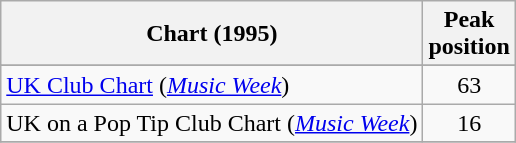<table class="wikitable sortable">
<tr>
<th>Chart (1995)</th>
<th>Peak<br>position</th>
</tr>
<tr>
</tr>
<tr>
</tr>
<tr>
</tr>
<tr>
<td><a href='#'>UK Club Chart</a> (<em><a href='#'>Music Week</a></em>)</td>
<td align="center">63</td>
</tr>
<tr>
<td>UK on a Pop Tip Club Chart (<em><a href='#'>Music Week</a></em>)</td>
<td align="center">16</td>
</tr>
<tr>
</tr>
</table>
